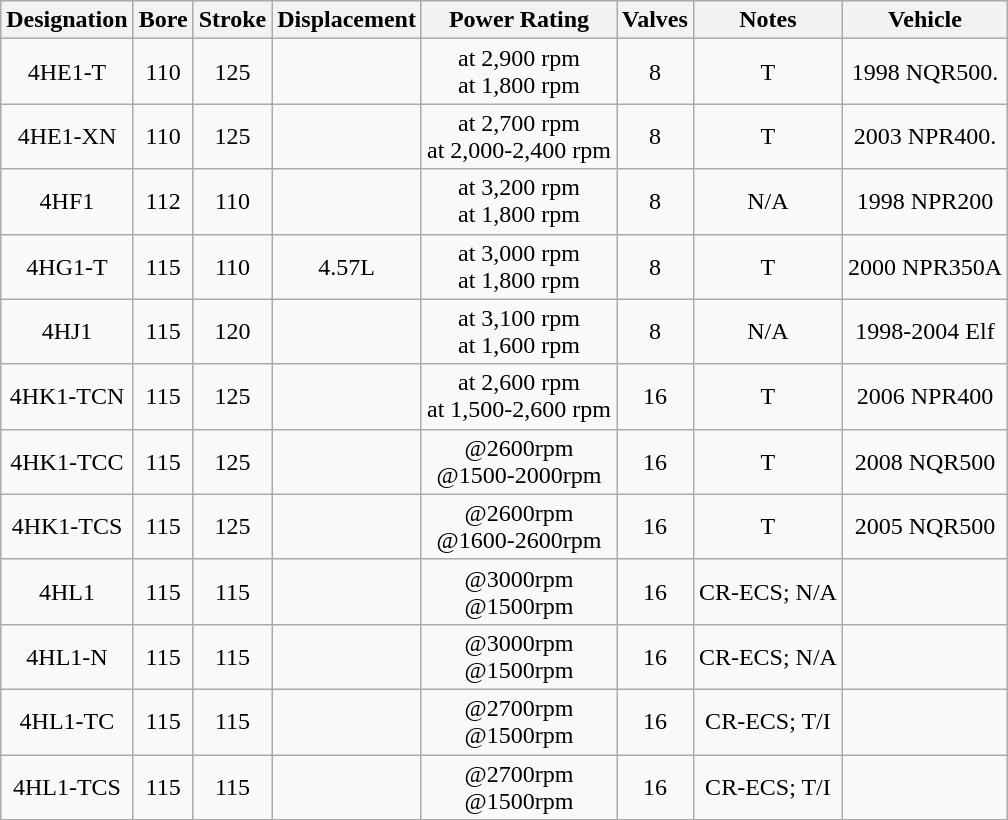<table class="wikitable" style="text-align: center;">
<tr>
<th>Designation</th>
<th>Bore</th>
<th>Stroke</th>
<th>Displacement</th>
<th>Power Rating</th>
<th>Valves</th>
<th>Notes</th>
<th>Vehicle</th>
</tr>
<tr>
<td>4HE1-T</td>
<td>110</td>
<td>125</td>
<td></td>
<td> at 2,900 rpm <br>  at 1,800 rpm</td>
<td>8</td>
<td>T</td>
<td>1998 NQR500.</td>
</tr>
<tr>
<td>4HE1-XN</td>
<td>110</td>
<td>125</td>
<td></td>
<td> at 2,700 rpm <br>  at 2,000-2,400 rpm</td>
<td>8</td>
<td>T</td>
<td>2003 NPR400.</td>
</tr>
<tr>
<td>4HF1</td>
<td>112</td>
<td>110</td>
<td></td>
<td> at 3,200 rpm <br>  at 1,800 rpm</td>
<td>8</td>
<td>N/A</td>
<td>1998 NPR200</td>
</tr>
<tr>
<td>4HG1-T</td>
<td>115</td>
<td>110</td>
<td>4.57L</td>
<td> at 3,000 rpm <br>  at 1,800 rpm</td>
<td>8</td>
<td>T</td>
<td>2000 NPR350A</td>
</tr>
<tr>
<td>4HJ1</td>
<td>115</td>
<td>120</td>
<td></td>
<td> at 3,100 rpm <br>  at 1,600 rpm</td>
<td>8</td>
<td>N/A</td>
<td>1998-2004 Elf</td>
</tr>
<tr>
<td>4HK1-TCN</td>
<td>115</td>
<td>125</td>
<td></td>
<td> at 2,600 rpm <br>  at 1,500-2,600 rpm</td>
<td>16</td>
<td>T</td>
<td>2006 NPR400</td>
</tr>
<tr>
<td>4HK1-TCC</td>
<td>115</td>
<td>125</td>
<td></td>
<td> @2600rpm <br>  @1500-2000rpm</td>
<td>16</td>
<td>T</td>
<td>2008 NQR500</td>
</tr>
<tr>
<td>4HK1-TCS</td>
<td>115</td>
<td>125</td>
<td></td>
<td> @2600rpm <br>  @1600-2600rpm</td>
<td>16</td>
<td>T</td>
<td>2005 NQR500</td>
</tr>
<tr>
<td>4HL1</td>
<td>115</td>
<td>115</td>
<td></td>
<td> @3000rpm <br>  @1500rpm</td>
<td>16</td>
<td>CR-ECS; N/A</td>
<td></td>
</tr>
<tr>
<td>4HL1-N</td>
<td>115</td>
<td>115</td>
<td></td>
<td> @3000rpm <br>  @1500rpm</td>
<td>16</td>
<td>CR-ECS; N/A</td>
<td></td>
</tr>
<tr>
<td>4HL1-TC</td>
<td>115</td>
<td>115</td>
<td></td>
<td> @2700rpm <br>  @1500rpm</td>
<td>16</td>
<td>CR-ECS; T/I</td>
<td></td>
</tr>
<tr>
<td>4HL1-TCS</td>
<td>115</td>
<td>115</td>
<td></td>
<td> @2700rpm <br>  @1500rpm</td>
<td>16</td>
<td>CR-ECS; T/I</td>
<td></td>
</tr>
</table>
